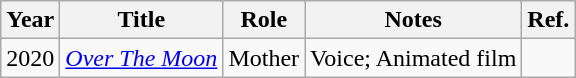<table class="wikitable unsortable">
<tr>
<th>Year</th>
<th>Title</th>
<th>Role</th>
<th>Notes</th>
<th>Ref.</th>
</tr>
<tr>
<td>2020</td>
<td><em><a href='#'>Over The Moon</a></em></td>
<td>Mother</td>
<td>Voice; Animated film</td>
<td></td>
</tr>
</table>
